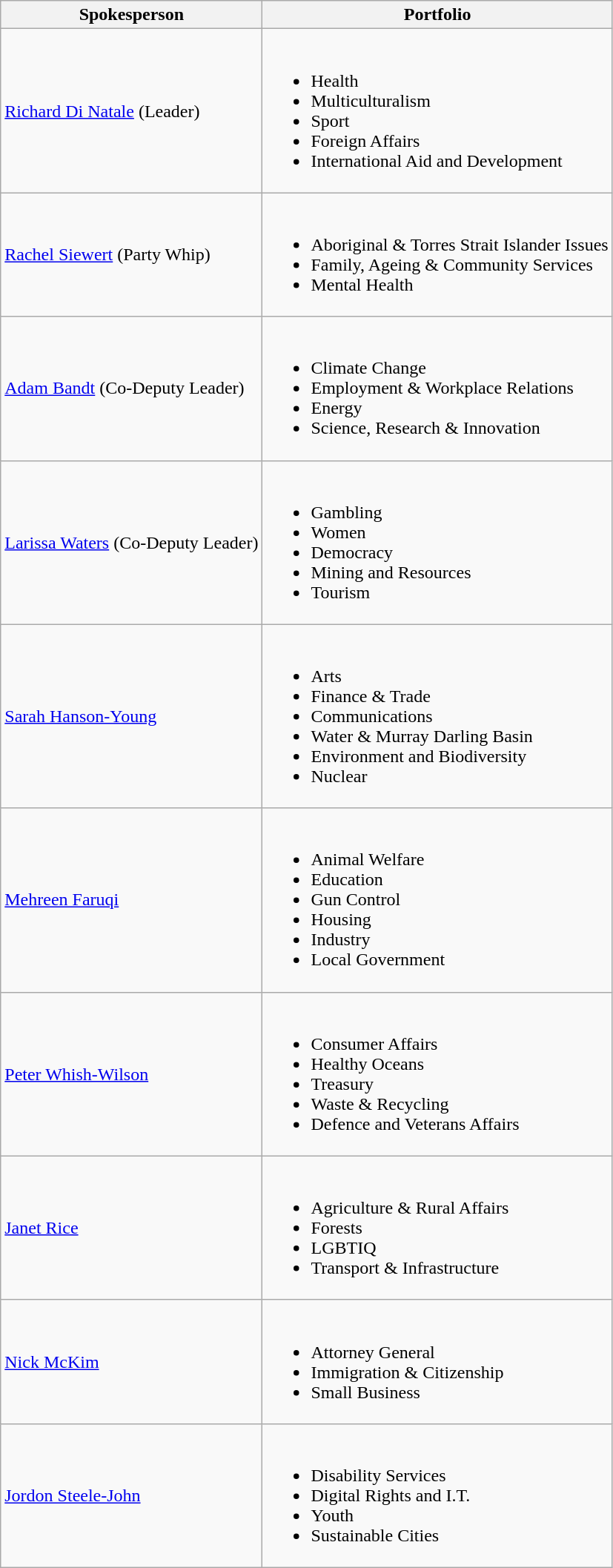<table class="wikitable">
<tr>
<th>Spokesperson</th>
<th>Portfolio</th>
</tr>
<tr>
<td><a href='#'>Richard Di Natale</a> (Leader)</td>
<td><br><ul><li>Health</li><li>Multiculturalism</li><li>Sport</li><li>Foreign Affairs</li><li>International Aid and Development</li></ul></td>
</tr>
<tr>
<td><a href='#'>Rachel Siewert</a> (Party Whip)</td>
<td><br><ul><li>Aboriginal & Torres Strait Islander Issues</li><li>Family, Ageing & Community Services</li><li>Mental Health</li></ul></td>
</tr>
<tr>
<td><a href='#'>Adam Bandt</a> (Co-Deputy Leader)</td>
<td><br><ul><li>Climate Change</li><li>Employment & Workplace Relations</li><li>Energy</li><li>Science, Research & Innovation</li></ul></td>
</tr>
<tr>
<td><a href='#'>Larissa Waters</a> (Co-Deputy Leader)</td>
<td><br><ul><li>Gambling</li><li>Women</li><li>Democracy</li><li>Mining and Resources</li><li>Tourism</li></ul></td>
</tr>
<tr>
<td><a href='#'>Sarah Hanson-Young</a></td>
<td><br><ul><li>Arts</li><li>Finance & Trade</li><li>Communications</li><li>Water & Murray Darling Basin</li><li>Environment and Biodiversity</li><li>Nuclear</li></ul></td>
</tr>
<tr>
<td><a href='#'>Mehreen Faruqi</a></td>
<td><br><ul><li>Animal Welfare</li><li>Education</li><li>Gun Control</li><li>Housing</li><li>Industry</li><li>Local Government</li></ul></td>
</tr>
<tr>
<td><a href='#'>Peter Whish-Wilson</a></td>
<td><br><ul><li>Consumer Affairs</li><li>Healthy Oceans</li><li>Treasury</li><li>Waste & Recycling</li><li>Defence and Veterans Affairs</li></ul></td>
</tr>
<tr>
<td><a href='#'>Janet Rice</a></td>
<td><br><ul><li>Agriculture & Rural Affairs</li><li>Forests</li><li>LGBTIQ</li><li>Transport & Infrastructure</li></ul></td>
</tr>
<tr>
<td><a href='#'>Nick McKim</a></td>
<td><br><ul><li>Attorney General</li><li>Immigration & Citizenship</li><li>Small Business</li></ul></td>
</tr>
<tr>
<td><a href='#'>Jordon Steele-John</a></td>
<td><br><ul><li>Disability Services</li><li>Digital Rights and I.T.</li><li>Youth</li><li>Sustainable Cities</li></ul></td>
</tr>
</table>
